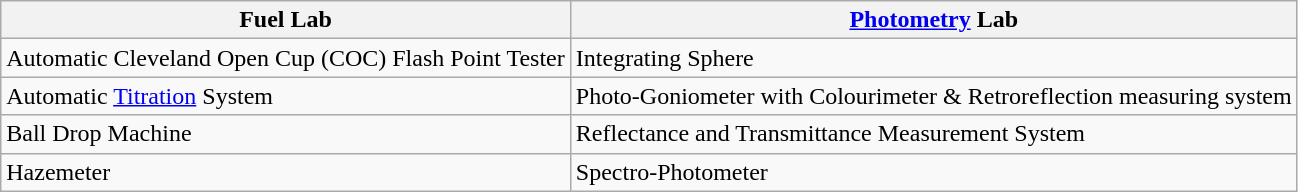<table class="wikitable">
<tr>
<th>Fuel Lab</th>
<th><a href='#'>Photometry</a> Lab</th>
</tr>
<tr>
<td>Automatic Cleveland Open Cup (COC) Flash Point Tester</td>
<td>Integrating Sphere</td>
</tr>
<tr>
<td>Automatic <a href='#'>Titration</a> System</td>
<td>Photo-Goniometer with Colourimeter & Retroreflection measuring system</td>
</tr>
<tr>
<td>Ball Drop Machine</td>
<td>Reflectance and Transmittance Measurement System</td>
</tr>
<tr>
<td>Hazemeter</td>
<td>Spectro-Photometer</td>
</tr>
</table>
